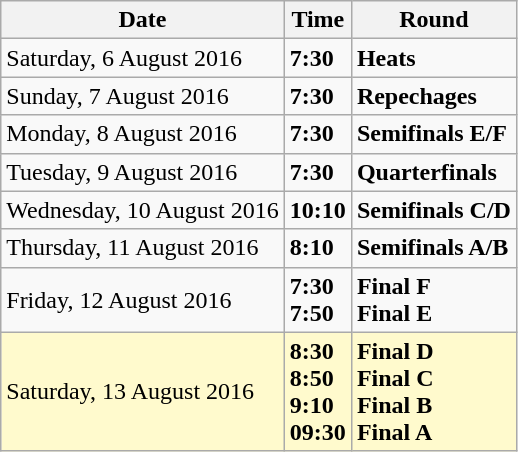<table class="wikitable">
<tr>
<th>Date</th>
<th>Time</th>
<th>Round</th>
</tr>
<tr>
<td>Saturday, 6 August 2016</td>
<td><strong>7:30</strong></td>
<td><strong>Heats</strong></td>
</tr>
<tr>
<td>Sunday, 7 August 2016</td>
<td><strong>7:30</strong></td>
<td><strong>Repechages</strong></td>
</tr>
<tr>
<td>Monday, 8 August 2016</td>
<td><strong>7:30</strong></td>
<td><strong>Semifinals E/F</strong></td>
</tr>
<tr>
<td>Tuesday, 9 August 2016</td>
<td><strong>7:30</strong></td>
<td><strong>Quarterfinals</strong></td>
</tr>
<tr>
<td>Wednesday, 10 August 2016</td>
<td><strong>10:10</strong></td>
<td><strong>Semifinals C/D</strong></td>
</tr>
<tr>
<td>Thursday, 11 August 2016</td>
<td><strong>8:10</strong></td>
<td><strong>Semifinals A/B</strong></td>
</tr>
<tr>
<td>Friday, 12 August 2016</td>
<td><strong>7:30</strong><br><strong>7:50</strong></td>
<td><strong>Final F</strong><br><strong>Final E</strong></td>
</tr>
<tr style=background:lemonchiffon>
<td>Saturday, 13 August 2016</td>
<td><strong>8:30</strong><br><strong>8:50</strong><br><strong>9:10</strong><br><strong>09:30</strong></td>
<td><strong>Final D</strong><br><strong>Final C</strong><br><strong>Final B</strong><br><strong>Final A</strong></td>
</tr>
</table>
